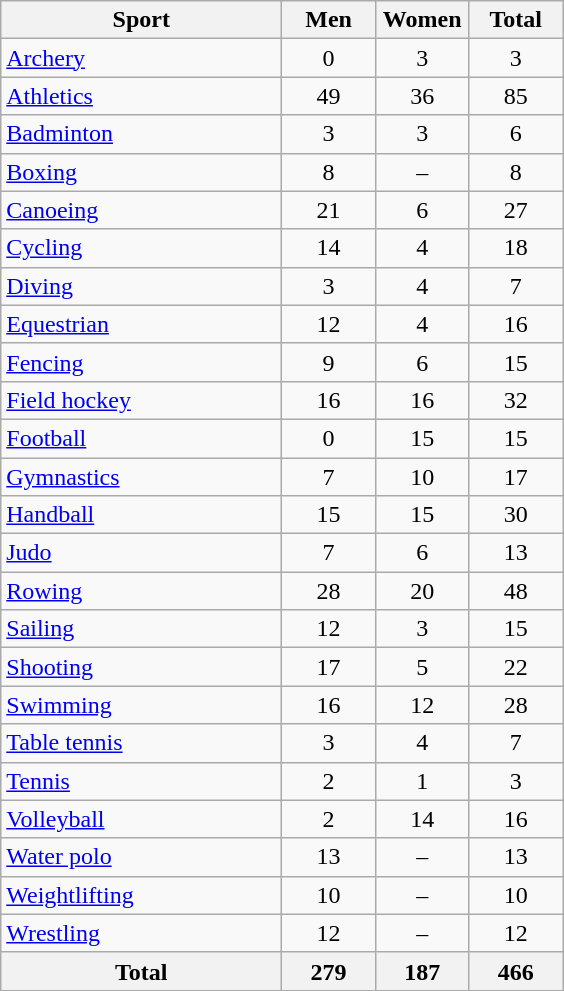<table class="wikitable sortable" style="text-align:center;">
<tr>
<th width=180>Sport</th>
<th width=55>Men</th>
<th width=55>Women</th>
<th width=55>Total</th>
</tr>
<tr>
<td align=left><a href='#'>Archery</a></td>
<td>0</td>
<td>3</td>
<td>3</td>
</tr>
<tr>
<td align=left><a href='#'>Athletics</a></td>
<td>49</td>
<td>36</td>
<td>85</td>
</tr>
<tr>
<td align=left><a href='#'>Badminton</a></td>
<td>3</td>
<td>3</td>
<td>6</td>
</tr>
<tr>
<td align=left><a href='#'>Boxing</a></td>
<td>8</td>
<td>–</td>
<td>8</td>
</tr>
<tr>
<td align=left><a href='#'>Canoeing</a></td>
<td>21</td>
<td>6</td>
<td>27</td>
</tr>
<tr>
<td align=left><a href='#'>Cycling</a></td>
<td>14</td>
<td>4</td>
<td>18</td>
</tr>
<tr>
<td align=left><a href='#'>Diving</a></td>
<td>3</td>
<td>4</td>
<td>7</td>
</tr>
<tr>
<td align=left><a href='#'>Equestrian</a></td>
<td>12</td>
<td>4</td>
<td>16</td>
</tr>
<tr>
<td align=left><a href='#'>Fencing</a></td>
<td>9</td>
<td>6</td>
<td>15</td>
</tr>
<tr>
<td align=left><a href='#'>Field hockey</a></td>
<td>16</td>
<td>16</td>
<td>32</td>
</tr>
<tr>
<td align=left><a href='#'>Football</a></td>
<td>0</td>
<td>15</td>
<td>15</td>
</tr>
<tr>
<td align=left><a href='#'>Gymnastics</a></td>
<td>7</td>
<td>10</td>
<td>17</td>
</tr>
<tr>
<td align=left><a href='#'>Handball</a></td>
<td>15</td>
<td>15</td>
<td>30</td>
</tr>
<tr>
<td align=left><a href='#'>Judo</a></td>
<td>7</td>
<td>6</td>
<td>13</td>
</tr>
<tr>
<td align=left><a href='#'>Rowing</a></td>
<td>28</td>
<td>20</td>
<td>48</td>
</tr>
<tr>
<td align=left><a href='#'>Sailing</a></td>
<td>12</td>
<td>3</td>
<td>15</td>
</tr>
<tr>
<td align=left><a href='#'>Shooting</a></td>
<td>17</td>
<td>5</td>
<td>22</td>
</tr>
<tr>
<td align=left><a href='#'>Swimming</a></td>
<td>16</td>
<td>12</td>
<td>28</td>
</tr>
<tr>
<td align=left><a href='#'>Table tennis</a></td>
<td>3</td>
<td>4</td>
<td>7</td>
</tr>
<tr>
<td align=left><a href='#'>Tennis</a></td>
<td>2</td>
<td>1</td>
<td>3</td>
</tr>
<tr>
<td align=left><a href='#'>Volleyball</a></td>
<td>2</td>
<td>14</td>
<td>16</td>
</tr>
<tr>
<td align=left><a href='#'>Water polo</a></td>
<td>13</td>
<td>–</td>
<td>13</td>
</tr>
<tr>
<td align=left><a href='#'>Weightlifting</a></td>
<td>10</td>
<td>–</td>
<td>10</td>
</tr>
<tr>
<td align=left><a href='#'>Wrestling</a></td>
<td>12</td>
<td>–</td>
<td>12</td>
</tr>
<tr>
<th>Total</th>
<th>279</th>
<th>187</th>
<th>466</th>
</tr>
</table>
